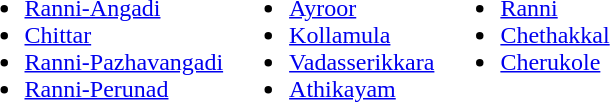<table>
<tr style="vertical-align:top;">
<td><br><ul><li><a href='#'>Ranni-Angadi</a></li><li><a href='#'>Chittar</a></li><li><a href='#'>Ranni-Pazhavangadi</a></li><li><a href='#'>Ranni-Perunad</a></li></ul></td>
<td><br><ul><li><a href='#'>Ayroor</a></li><li><a href='#'>Kollamula</a></li><li><a href='#'>Vadasserikkara</a></li><li><a href='#'>Athikayam</a></li></ul></td>
<td><br><ul><li><a href='#'>Ranni</a></li><li><a href='#'>Chethakkal</a></li><li><a href='#'>Cherukole</a></li></ul></td>
</tr>
</table>
